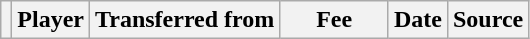<table class="wikitable plainrowheaders sortable">
<tr>
<th></th>
<th scope="col">Player</th>
<th>Transferred from</th>
<th style="width: 65px;">Fee</th>
<th scope="col">Date</th>
<th scope="col">Source</th>
</tr>
</table>
